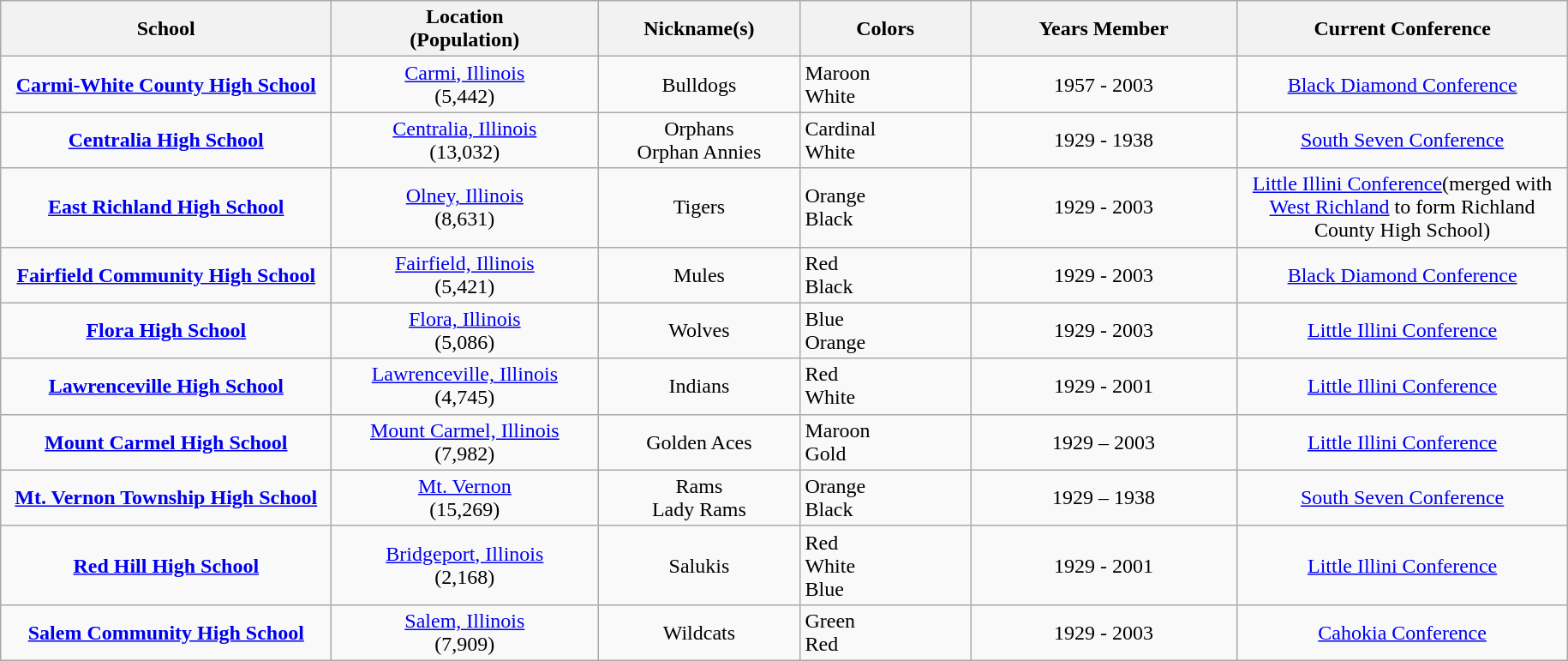<table class="wikitable" border="1" style="text-align:center;">
<tr>
<th width="250"><strong>School</strong></th>
<th width="200"><strong>Location<br>(Population)</strong></th>
<th width="150"><strong>Nickname(s)</strong></th>
<th width="125"><strong>Colors</strong></th>
<th width="200"><strong>Years Member</strong></th>
<th width="250"><strong>Current Conference</strong></th>
</tr>
<tr>
<td><strong><a href='#'>Carmi-White County High School</a></strong></td>
<td><a href='#'>Carmi, Illinois</a><br>(5,442)</td>
<td>Bulldogs<br></td>
<td align="left"> Maroon<br> White</td>
<td>1957 - 2003</td>
<td><a href='#'>Black Diamond Conference</a></td>
</tr>
<tr>
<td><strong><a href='#'>Centralia High School</a></strong></td>
<td><a href='#'>Centralia, Illinois</a><br>(13,032)</td>
<td>Orphans<br>Orphan Annies</td>
<td align="left"> Cardinal<br> White</td>
<td>1929 - 1938</td>
<td><a href='#'>South Seven Conference</a></td>
</tr>
<tr>
<td><strong><a href='#'>East Richland High School</a></strong></td>
<td><a href='#'>Olney, Illinois</a><br>(8,631)</td>
<td>Tigers</td>
<td align="left"> Orange<br> Black</td>
<td>1929 - 2003</td>
<td><a href='#'>Little Illini Conference</a>(merged with <a href='#'>West Richland</a>  to form Richland County High School)</td>
</tr>
<tr>
<td><strong><a href='#'>Fairfield Community High School</a></strong></td>
<td><a href='#'>Fairfield, Illinois</a><br>(5,421)</td>
<td>Mules</td>
<td align="left"> Red<br> Black</td>
<td>1929 - 2003</td>
<td><a href='#'>Black Diamond Conference</a></td>
</tr>
<tr>
<td><strong><a href='#'>Flora High School</a></strong></td>
<td><a href='#'>Flora, Illinois</a><br>(5,086)</td>
<td>Wolves</td>
<td align="left"> Blue<br> Orange</td>
<td>1929 - 2003</td>
<td><a href='#'>Little Illini Conference</a></td>
</tr>
<tr>
<td><strong><a href='#'>Lawrenceville High School</a></strong></td>
<td><a href='#'>Lawrenceville, Illinois</a><br>(4,745)</td>
<td>Indians</td>
<td align="left"> Red<br> White</td>
<td>1929 - 2001</td>
<td><a href='#'>Little Illini Conference</a></td>
</tr>
<tr>
<td><strong><a href='#'>Mount Carmel High School</a></strong></td>
<td><a href='#'>Mount Carmel, Illinois</a><br>(7,982)</td>
<td>Golden Aces</td>
<td align="left"> Maroon<br> Gold</td>
<td>1929 – 2003</td>
<td><a href='#'>Little Illini Conference</a></td>
</tr>
<tr>
<td><strong><a href='#'>Mt. Vernon Township High School</a></strong></td>
<td><a href='#'>Mt. Vernon</a><br>(15,269)</td>
<td>Rams <br> Lady Rams</td>
<td align="left"> Orange<br> Black</td>
<td>1929 – 1938</td>
<td><a href='#'>South Seven Conference</a></td>
</tr>
<tr>
<td><strong><a href='#'>Red Hill High School</a></strong></td>
<td><a href='#'>Bridgeport, Illinois</a><br>(2,168)</td>
<td>Salukis</td>
<td align="left"> Red<br> White<br> Blue</td>
<td>1929 - 2001</td>
<td><a href='#'>Little Illini Conference</a></td>
</tr>
<tr>
<td><strong><a href='#'>Salem Community High School</a></strong></td>
<td><a href='#'>Salem, Illinois</a><br>(7,909)</td>
<td>Wildcats</td>
<td align="left"> Green<br> Red</td>
<td>1929 - 2003</td>
<td><a href='#'>Cahokia Conference</a></td>
</tr>
</table>
